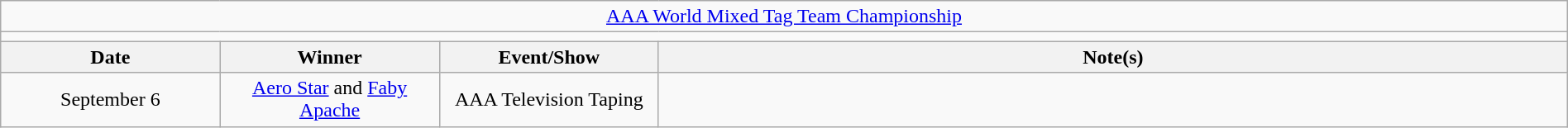<table class="wikitable" style="text-align:center; width:100%;">
<tr>
<td colspan="5"><a href='#'>AAA World Mixed Tag Team Championship</a></td>
</tr>
<tr>
<td colspan="5"><strong></strong></td>
</tr>
<tr>
<th width="14%">Date</th>
<th width="14%">Winner</th>
<th width="14%">Event/Show</th>
<th width="58%">Note(s)</th>
</tr>
<tr>
<td>September 6</td>
<td><a href='#'>Aero Star</a> and <a href='#'>Faby Apache</a></td>
<td>AAA Television Taping</td>
<td align="left"></td>
</tr>
</table>
